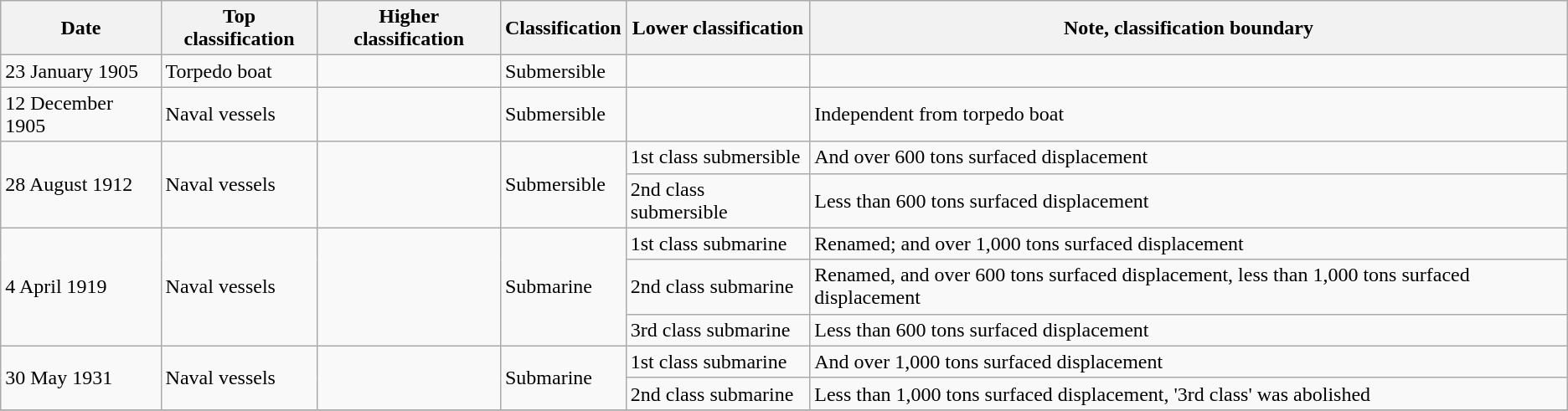<table class="wikitable">
<tr>
<th>Date</th>
<th>Top classification</th>
<th>Higher classification</th>
<th>Classification</th>
<th>Lower classification</th>
<th>Note, classification boundary</th>
</tr>
<tr>
<td>23 January 1905</td>
<td>Torpedo boat</td>
<td></td>
<td>Submersible</td>
<td></td>
<td></td>
</tr>
<tr>
<td>12 December 1905</td>
<td>Naval vessels</td>
<td></td>
<td>Submersible</td>
<td></td>
<td>Independent from torpedo boat</td>
</tr>
<tr>
<td rowspan="2">28 August 1912</td>
<td rowspan="2">Naval vessels</td>
<td rowspan="2"></td>
<td rowspan="2">Submersible</td>
<td>1st class submersible</td>
<td>And over 600 tons surfaced displacement</td>
</tr>
<tr>
<td>2nd class submersible</td>
<td>Less than 600 tons surfaced displacement</td>
</tr>
<tr>
<td rowspan="3">4 April 1919</td>
<td rowspan="3">Naval vessels</td>
<td rowspan="3"></td>
<td rowspan="3">Submarine</td>
<td>1st class submarine</td>
<td>Renamed; and over 1,000 tons surfaced displacement</td>
</tr>
<tr>
<td>2nd class submarine</td>
<td>Renamed, and over 600 tons surfaced displacement, less than 1,000 tons surfaced displacement</td>
</tr>
<tr>
<td>3rd class submarine</td>
<td>Less than 600 tons surfaced displacement</td>
</tr>
<tr>
<td rowspan="2">30 May 1931</td>
<td rowspan="2">Naval vessels</td>
<td rowspan="2"></td>
<td rowspan="2">Submarine</td>
<td>1st class submarine</td>
<td>And over 1,000 tons surfaced displacement</td>
</tr>
<tr>
<td>2nd class submarine</td>
<td>Less than 1,000 tons surfaced displacement, '3rd class' was abolished</td>
</tr>
<tr>
</tr>
</table>
